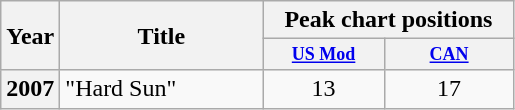<table class="wikitable plainrowheaders" style="text-align:left;">
<tr>
<th scope="col" rowspan="2" style="width:1em">Year</th>
<th scope="col" rowspan="2" style="width:8em">Title</th>
<th scope="col" colspan="2" style="width:10em">Peak chart positions</th>
</tr>
<tr>
<th style="width:2em; font-size:75%;"><a href='#'>US Mod</a><br></th>
<th style="width:2em; font-size:75%;"><a href='#'>CAN</a><br></th>
</tr>
<tr>
<th scope="row">2007</th>
<td>"Hard Sun"</td>
<td style="text-align:center;">13</td>
<td style="text-align:center;">17</td>
</tr>
</table>
